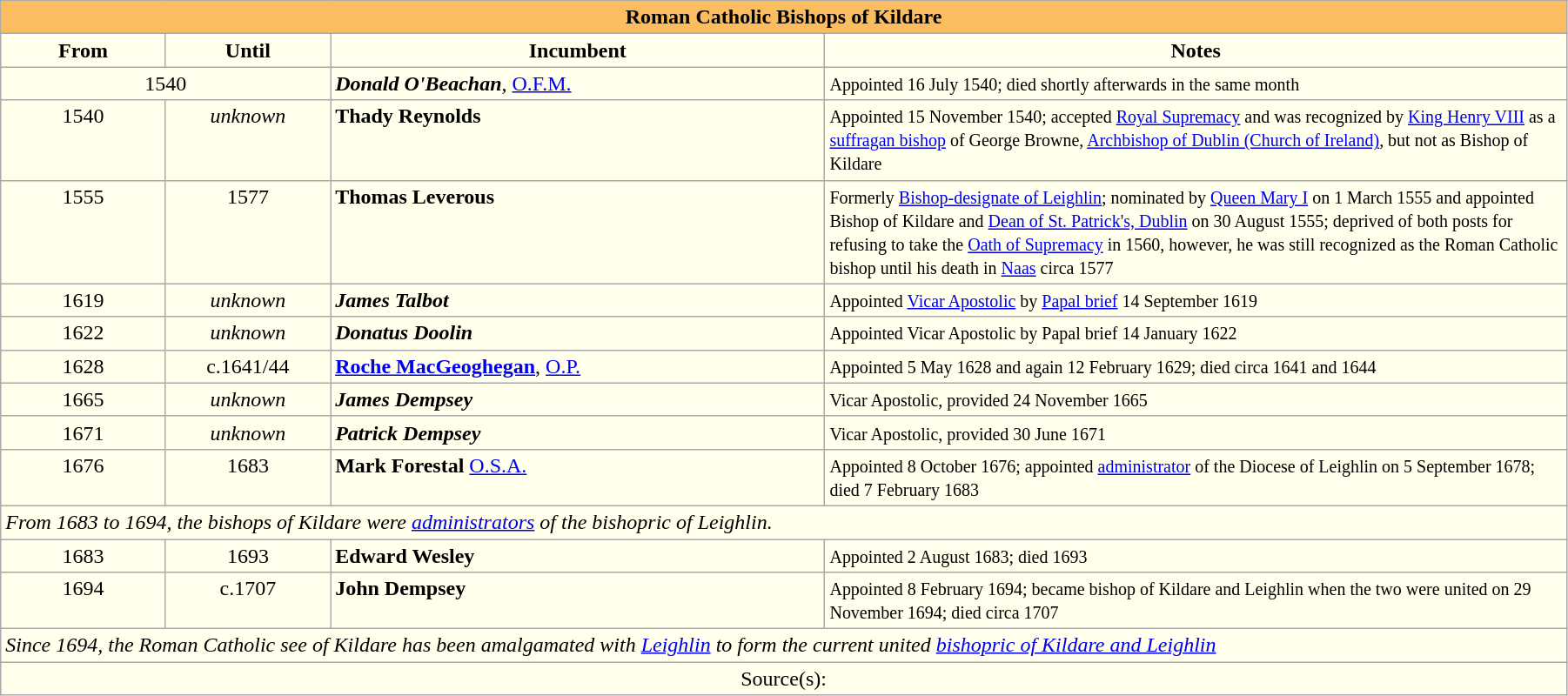<table class="wikitable" style="width:95%;" border="1" cellpadding="2">
<tr>
<th style="background-color:#FABE60" colspan="5">Roman Catholic Bishops of Kildare</th>
</tr>
<tr align=center>
<th style="background-color:#ffffec" width="10%">From</th>
<th style="background-color:#ffffec" width="10%">Until</th>
<th style="background-color:#ffffec" width="30%">Incumbent</th>
<th style="background-color:#ffffec" width="45%">Notes</th>
</tr>
<tr valign=top bgcolor="#ffffec">
<td colspan=2 align=center>1540</td>
<td><strong><em>Donald O'Beachan</em></strong>, <a href='#'>O.F.M.</a></td>
<td><small>Appointed 16 July 1540; died shortly afterwards in the same month</small></td>
</tr>
<tr valign=top bgcolor="#ffffec">
<td align=center>1540</td>
<td align=center><em>unknown</em></td>
<td><strong>Thady Reynolds</strong></td>
<td><small>Appointed 15 November 1540; accepted <a href='#'>Royal Supremacy</a> and was recognized by <a href='#'>King Henry VIII</a> as a <a href='#'>suffragan bishop</a> of George Browne, <a href='#'>Archbishop of Dublin (Church of Ireland)</a>, but not as Bishop of Kildare</small></td>
</tr>
<tr valign=top bgcolor="#ffffec">
<td align=center>1555</td>
<td align=center>1577</td>
<td><strong>Thomas Leverous</strong> </td>
<td><small>Formerly <a href='#'>Bishop-designate of Leighlin</a>; nominated by <a href='#'>Queen Mary I</a> on 1 March 1555 and appointed Bishop of Kildare and <a href='#'>Dean of St. Patrick's, Dublin</a> on 30 August 1555; deprived of both posts for refusing to take the <a href='#'>Oath of Supremacy</a> in 1560, however, he was still recognized as the Roman Catholic bishop until his death in <a href='#'>Naas</a> circa 1577</small></td>
</tr>
<tr valign=top bgcolor="#ffffec">
<td align=center>1619</td>
<td align=center><em>unknown</em></td>
<td><strong><em>James Talbot</em></strong></td>
<td><small>Appointed <a href='#'>Vicar Apostolic</a> by <a href='#'>Papal brief</a> 14 September 1619</small></td>
</tr>
<tr valign=top bgcolor="#ffffec">
<td align=center>1622</td>
<td align=center><em>unknown</em></td>
<td><strong><em>Donatus Doolin</em></strong></td>
<td><small>Appointed Vicar Apostolic by Papal brief 14 January 1622</small></td>
</tr>
<tr valign=top bgcolor="#ffffec">
<td align=center>1628</td>
<td align=center>c.1641/44</td>
<td><strong><a href='#'>Roche MacGeoghegan</a></strong>, <a href='#'>O.P.</a></td>
<td><small>Appointed 5 May 1628 and again 12 February 1629; died circa 1641 and 1644</small></td>
</tr>
<tr valign=top bgcolor="#ffffec">
<td align=center>1665</td>
<td align=center><em>unknown</em></td>
<td><strong><em>James Dempsey</em></strong></td>
<td><small>Vicar Apostolic, provided 24 November 1665</small></td>
</tr>
<tr valign=top bgcolor="#ffffec">
<td align=center>1671</td>
<td align=center><em>unknown</em></td>
<td><strong><em>Patrick Dempsey</em></strong></td>
<td><small>Vicar Apostolic, provided 30 June 1671</small></td>
</tr>
<tr valign=top bgcolor="#ffffec">
<td align=center>1676</td>
<td align=center>1683</td>
<td><strong>Mark Forestal</strong> <a href='#'>O.S.A.</a></td>
<td><small>Appointed 8 October 1676; appointed <a href='#'>administrator</a> of the Diocese of Leighlin on 5 September 1678; died 7 February 1683</small></td>
</tr>
<tr valign=top bgcolor="#ffffec">
<td colspan=4><em>From 1683 to 1694, the bishops of Kildare were <a href='#'>administrators</a> of the bishopric of Leighlin.</em></td>
</tr>
<tr valign=top bgcolor="#ffffec">
<td align=center>1683</td>
<td align=center>1693</td>
<td><strong>Edward Wesley</strong></td>
<td><small>Appointed 2 August 1683; died 1693</small></td>
</tr>
<tr valign=top bgcolor="#ffffec">
<td align=center>1694</td>
<td align=center>c.1707</td>
<td><strong>John Dempsey</strong></td>
<td><small>Appointed 8 February 1694; became bishop of Kildare and Leighlin when the two were united on 29 November 1694; died circa 1707</small></td>
</tr>
<tr valign=top bgcolor="#ffffec">
<td colspan=4><em>Since 1694, the Roman Catholic see of Kildare has been amalgamated with <a href='#'>Leighlin</a> to form the current united <a href='#'>bishopric of Kildare and Leighlin</a></em></td>
</tr>
<tr valign=top bgcolor="#ffffec">
<td align=center colspan="4">Source(s):</td>
</tr>
</table>
